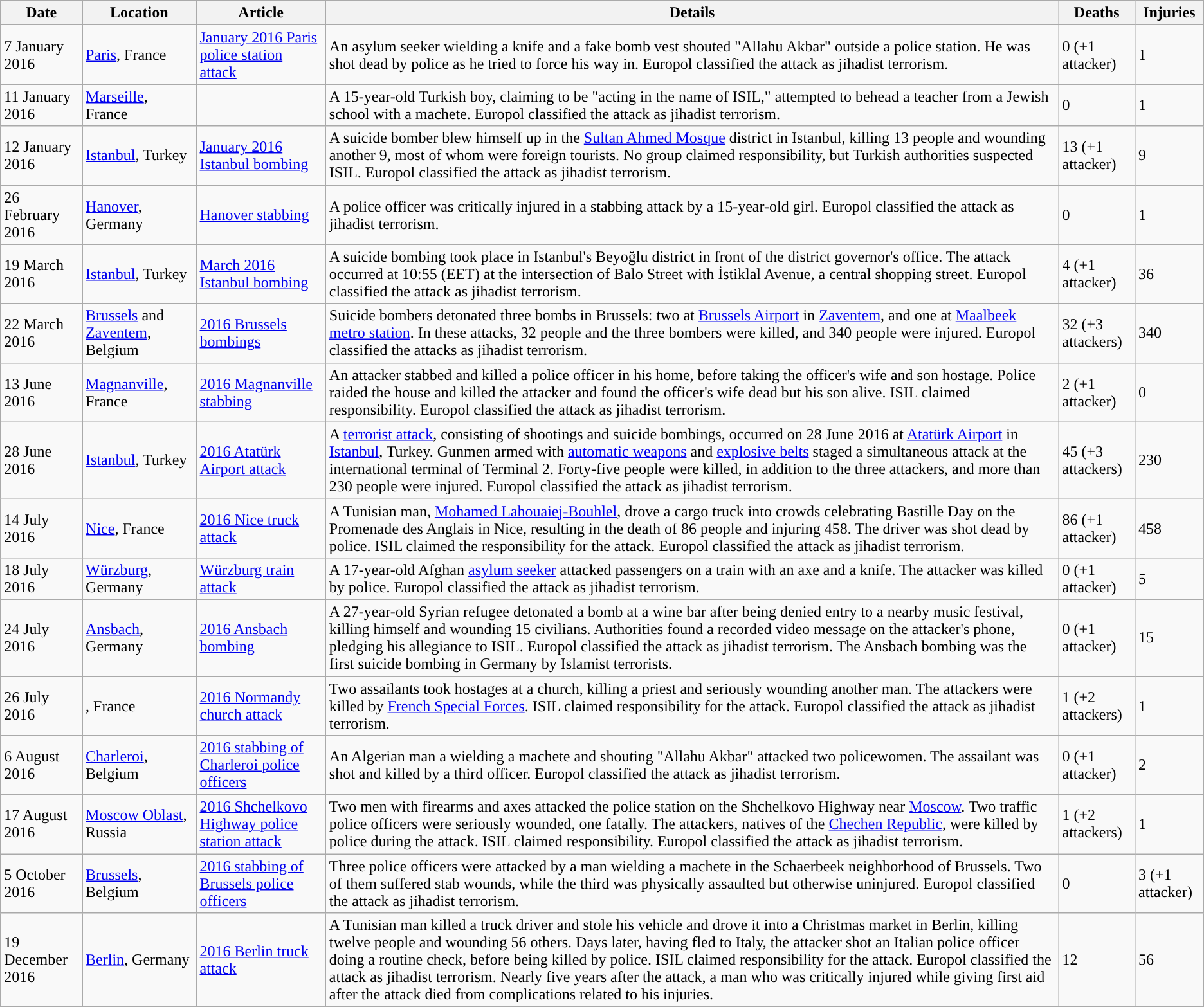<table class="wikitable ">
<tr>
<th>Date</th>
<th>Location</th>
<th>Article</th>
<th>Details</th>
<th>Deaths</th>
<th>Injuries</th>
</tr>
<tr>
<td>7 January 2016</td>
<td> <a href='#'>Paris</a>, France</td>
<td><a href='#'>January 2016 Paris police station attack</a></td>
<td>An asylum seeker wielding a knife and a fake bomb vest shouted "Allahu Akbar" outside a police station. He was shot dead by police as he tried to force his way in. Europol classified the attack as jihadist terrorism.</td>
<td data-sort-value="1">0 (+1 attacker)</td>
<td>1</td>
</tr>
<tr>
<td>11 January 2016</td>
<td> <a href='#'>Marseille</a>, France</td>
<td></td>
<td>A 15-year-old Turkish boy, claiming to be "acting in the name of ISIL," attempted to behead a teacher from a Jewish school with a machete. Europol classified the attack as jihadist terrorism.</td>
<td>0</td>
<td>1</td>
</tr>
<tr>
<td>12 January 2016</td>
<td> <a href='#'>Istanbul</a>, Turkey</td>
<td><a href='#'>January 2016 Istanbul bombing</a></td>
<td>A suicide bomber blew himself up in the <a href='#'>Sultan Ahmed Mosque</a> district in Istanbul, killing 13 people and wounding another 9, most of whom were foreign tourists. No group claimed responsibility, but Turkish authorities suspected ISIL. Europol classified the attack as jihadist terrorism.</td>
<td data-sort-value="14">13 (+1 attacker)</td>
<td>9</td>
</tr>
<tr>
<td>26 February 2016</td>
<td> <a href='#'>Hanover</a>, Germany</td>
<td><a href='#'>Hanover stabbing</a></td>
<td>A police officer was critically injured in a stabbing attack by a 15-year-old girl. Europol classified the attack as jihadist terrorism.</td>
<td>0</td>
<td>1</td>
</tr>
<tr>
<td>19 March 2016</td>
<td> <a href='#'>Istanbul</a>, Turkey</td>
<td><a href='#'>March 2016 Istanbul bombing</a></td>
<td>A suicide bombing took place in Istanbul's Beyoğlu district in front of the district governor's office. The attack occurred at 10:55 (EET) at the intersection of Balo Street with İstiklal Avenue, a central shopping street. Europol classified the attack as jihadist terrorism.</td>
<td data-sort-value="5">4 (+1 attacker)</td>
<td>36</td>
</tr>
<tr>
<td>22 March 2016</td>
<td> <a href='#'>Brussels</a> and <a href='#'>Zaventem</a>, Belgium</td>
<td><a href='#'>2016 Brussels bombings</a></td>
<td>Suicide bombers detonated three bombs in Brussels: two at <a href='#'>Brussels Airport</a> in <a href='#'>Zaventem</a>, and one at <a href='#'>Maalbeek metro station</a>. In these attacks, 32 people and the three bombers were killed, and 340 people were injured. Europol classified the attacks as jihadist terrorism.</td>
<td data-sort-value="35">32 (+3 attackers)</td>
<td>340</td>
</tr>
<tr>
<td>13 June 2016</td>
<td> <a href='#'>Magnanville</a>, France</td>
<td><a href='#'>2016 Magnanville stabbing</a></td>
<td>An attacker stabbed and killed a police officer in his home, before taking the officer's wife and son hostage. Police raided the house and killed the attacker and found the officer's wife dead but his son alive. ISIL claimed responsibility. Europol classified the attack as jihadist terrorism.</td>
<td data-sort-value="3">2 (+1 attacker)</td>
<td>0</td>
</tr>
<tr>
<td>28 June 2016</td>
<td> <a href='#'>Istanbul</a>, Turkey</td>
<td><a href='#'>2016 Atatürk Airport attack</a></td>
<td>A <a href='#'>terrorist attack</a>, consisting of shootings and suicide bombings, occurred on 28 June 2016 at <a href='#'>Atatürk Airport</a> in <a href='#'>Istanbul</a>, Turkey. Gunmen armed with <a href='#'>automatic weapons</a> and <a href='#'>explosive belts</a> staged a simultaneous attack at the international terminal of Terminal 2. Forty-five people were killed, in addition to the three attackers, and more than 230 people were injured. Europol classified the attack as jihadist terrorism.</td>
<td data-sort-value="48">45 (+3 attackers)</td>
<td>230</td>
</tr>
<tr>
<td>14 July 2016</td>
<td> <a href='#'>Nice</a>, France</td>
<td><a href='#'>2016 Nice truck attack</a></td>
<td>A Tunisian man, <a href='#'>Mohamed Lahouaiej-Bouhlel</a>, drove a cargo truck into crowds celebrating Bastille Day on the Promenade des Anglais in Nice, resulting in the death of 86 people and injuring 458. The driver was shot dead by police. ISIL claimed the responsibility for the attack. Europol classified the attack as jihadist terrorism.</td>
<td data-sort-value="87">86 (+1 attacker)</td>
<td>458</td>
</tr>
<tr>
<td>18 July 2016</td>
<td> <a href='#'>Würzburg</a>, Germany</td>
<td><a href='#'>Würzburg train attack</a></td>
<td>A 17-year-old Afghan <a href='#'>asylum seeker</a> attacked passengers on a train with an axe and a knife. The attacker was killed by police. Europol classified the attack as jihadist terrorism.</td>
<td data-sort-value="1">0 (+1 attacker)</td>
<td>5</td>
</tr>
<tr>
<td>24 July 2016</td>
<td> <a href='#'>Ansbach</a>, Germany</td>
<td><a href='#'>2016 Ansbach bombing</a></td>
<td>A 27-year-old Syrian refugee detonated a bomb at a wine bar after being denied entry to a nearby music festival, killing himself and wounding 15 civilians. Authorities found a recorded video message on the attacker's phone, pledging his allegiance to ISIL.  Europol classified the attack as jihadist terrorism. The Ansbach bombing was the first suicide bombing in Germany by Islamist terrorists.</td>
<td data-sort-value="1">0 (+1 attacker)</td>
<td>15</td>
</tr>
<tr>
<td>26 July 2016</td>
<td>, France</td>
<td><a href='#'>2016 Normandy church attack</a></td>
<td>Two assailants took hostages at a church, killing a priest and seriously wounding another man. The attackers were killed by <a href='#'>French Special Forces</a>. ISIL claimed responsibility for the attack. Europol classified the attack as jihadist terrorism.</td>
<td data-sort-value="3">1 (+2 attackers)</td>
<td>1</td>
</tr>
<tr>
<td>6 August 2016</td>
<td> <a href='#'>Charleroi</a>, Belgium</td>
<td><a href='#'>2016 stabbing of Charleroi police officers</a></td>
<td>An Algerian man a wielding a machete and shouting "Allahu Akbar" attacked two policewomen. The assailant was shot and killed by a third officer. Europol classified the attack as jihadist terrorism.</td>
<td data-sort-value="1">0 (+1 attacker)</td>
<td>2</td>
</tr>
<tr>
<td>17 August 2016</td>
<td> <a href='#'>Moscow Oblast</a>, Russia</td>
<td><a href='#'>2016 Shchelkovo Highway police station attack</a></td>
<td>Two men with firearms and axes attacked the police station on the Shchelkovo Highway near <a href='#'>Moscow</a>. Two traffic police officers were seriously wounded, one fatally. The attackers, natives of the <a href='#'>Chechen Republic</a>, were killed by police during the attack. ISIL claimed responsibility. Europol classified the attack as jihadist terrorism.</td>
<td data-sort-value="3">1 (+2 attackers)</td>
<td>1</td>
</tr>
<tr>
<td>5 October 2016</td>
<td> <a href='#'>Brussels</a>, Belgium</td>
<td><a href='#'>2016 stabbing of Brussels police officers</a></td>
<td>Three police officers were attacked by a man wielding a machete in the Schaerbeek neighborhood of Brussels. Two of them suffered stab wounds, while the third was physically assaulted but otherwise uninjured. Europol classified the attack as jihadist terrorism.</td>
<td>0</td>
<td data-sort-value="4">3 (+1 attacker)</td>
</tr>
<tr>
<td>19 December 2016</td>
<td> <a href='#'>Berlin</a>, Germany</td>
<td><a href='#'>2016 Berlin truck attack</a></td>
<td>A Tunisian man killed a truck driver and stole his vehicle and drove it into a Christmas market in Berlin, killing twelve people and wounding 56 others. Days later, having fled to Italy, the attacker shot an Italian police officer doing a routine check, before being killed by police. ISIL claimed responsibility for the attack. Europol classified the attack as jihadist terrorism. Nearly five years after the attack, a man who was critically injured while giving first aid after the attack died from complications related to his injuries.</td>
<td>12</td>
<td>56</td>
</tr>
<tr>
</tr>
</table>
